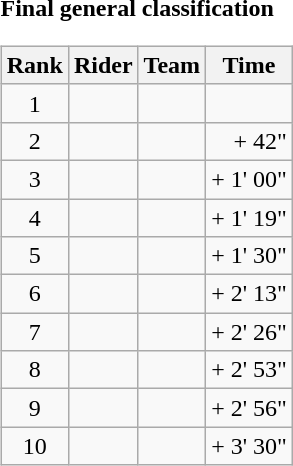<table>
<tr>
<td><strong>Final general classification</strong><br><table class="wikitable">
<tr>
<th scope="col">Rank</th>
<th scope="col">Rider</th>
<th scope="col">Team</th>
<th scope="col">Time</th>
</tr>
<tr>
<td style="text-align:center;">1</td>
<td></td>
<td></td>
<td style="text-align:right;"></td>
</tr>
<tr>
<td style="text-align:center;">2</td>
<td></td>
<td></td>
<td style="text-align:right;">+ 42"</td>
</tr>
<tr>
<td style="text-align:center;">3</td>
<td></td>
<td></td>
<td style="text-align:right;">+ 1' 00"</td>
</tr>
<tr>
<td style="text-align:center;">4</td>
<td></td>
<td></td>
<td style="text-align:right;">+ 1' 19"</td>
</tr>
<tr>
<td style="text-align:center;">5</td>
<td></td>
<td></td>
<td style="text-align:right;">+ 1' 30"</td>
</tr>
<tr>
<td style="text-align:center;">6</td>
<td></td>
<td></td>
<td style="text-align:right;">+ 2' 13"</td>
</tr>
<tr>
<td style="text-align:center;">7</td>
<td></td>
<td></td>
<td style="text-align:right;">+ 2' 26"</td>
</tr>
<tr>
<td style="text-align:center;">8</td>
<td></td>
<td></td>
<td style="text-align:right;">+ 2' 53"</td>
</tr>
<tr>
<td style="text-align:center;">9</td>
<td></td>
<td></td>
<td style="text-align:right;">+ 2' 56"</td>
</tr>
<tr>
<td style="text-align:center;">10</td>
<td></td>
<td></td>
<td style="text-align:right;">+ 3' 30"</td>
</tr>
</table>
</td>
</tr>
</table>
